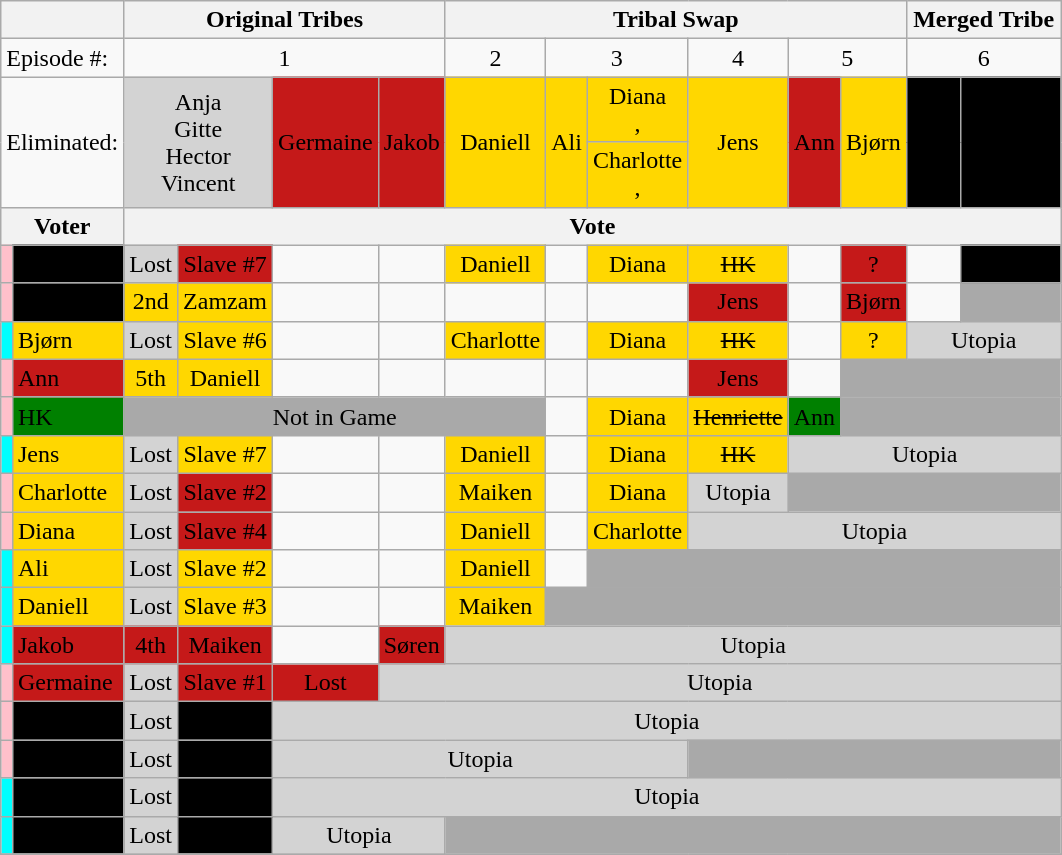<table class="wikitable" style="text-align:center">
<tr>
<th colspan=2></th>
<th colspan=4>Original Tribes</th>
<th colspan=6>Tribal Swap</th>
<th colspan=2>Merged Tribe</th>
</tr>
<tr>
<td colspan=2 align="left">Episode #:</td>
<td colspan="4">1</td>
<td colspan="1">2</td>
<td colspan="2">3</td>
<td colspan="1">4</td>
<td colspan="2">5</td>
<td colspan="2">6</td>
</tr>
<tr>
<td colspan=2 rowspan=2 align="left">Eliminated:</td>
<td bgcolor="lightgray" colspan="2" rowspan="2">Anja<br>Gitte<br>Hector<br>Vincent<br></td>
<td bgcolor="#C51919" rowspan="2">Germaine<br></td>
<td bgcolor="#C51919"rowspan="2">Jakob<br></td>
<td bgcolor="gold" rowspan="2">Daniell<br></td>
<td bgcolor="gold" rowspan="2">Ali<br></td>
<td bgcolor="gold" rowspan="1">Diana<br>,</td>
<td bgcolor="gold" rowspan="2">Jens<br></td>
<td bgcolor="C51919" rowspan="2">Ann<br></td>
<td bgcolor="gold" rowspan="2">Bjørn<br></td>
<td bgcolor="black" rowspan="2"><span>Nini<br></span></td>
<td bgcolor="black" rowspan="2"><span>Maiken<br></span></td>
</tr>
<tr>
<td bgcolor="gold" rowspan="1">Charlotte<br>,</td>
</tr>
<tr>
<th colspan=2>Voter</th>
<th colspan=12>Vote</th>
</tr>
<tr>
<td style="background:pink"></td>
<td align="left" bgcolor="black"><span>Maiken</span></td>
<td bgcolor="lightgray">Lost</td>
<td bgcolor="#C51919"><span>Slave #7</span></td>
<td></td>
<td></td>
<td bgcolor="gold">Daniell</td>
<td></td>
<td bgcolor="gold">Diana</td>
<td bgcolor="gold"><s>HK</s></td>
<td></td>
<td bgcolor="#C51919">?</td>
<td></td>
<td bgcolor="black"><span>Hans Ole</span></td>
</tr>
<tr>
<td style="background:pink"></td>
<td align="left" bgcolor="black"><span>Nini</span></td>
<td bgcolor="gold">2nd</td>
<td bgcolor="gold"><span>Zamzam</span></td>
<td></td>
<td></td>
<td></td>
<td></td>
<td></td>
<td bgcolor="#C51919">Jens</td>
<td></td>
<td bgcolor="#C51919">Bjørn</td>
<td></td>
<td bgcolor="darkgray" colspan=1></td>
</tr>
<tr>
<td style="background:cyan"></td>
<td align="left" bgcolor="gold">Bjørn</td>
<td bgcolor="lightgray">Lost</td>
<td bgcolor="gold"><span>Slave #6</span></td>
<td></td>
<td></td>
<td bgcolor="gold">Charlotte</td>
<td></td>
<td bgcolor="gold">Diana</td>
<td bgcolor="gold"><s>HK</s></td>
<td></td>
<td bgcolor="gold">?</td>
<td bgcolor="lightgray" colspan=2>Utopia</td>
</tr>
<tr>
<td style="background:pink"></td>
<td align="left" bgcolor="#C51919">Ann</td>
<td bgcolor="gold">5th</td>
<td bgcolor="gold"><span>Daniell</span></td>
<td></td>
<td></td>
<td></td>
<td></td>
<td></td>
<td bgcolor="#C51919">Jens</td>
<td></td>
<td bgcolor="darkgray" colspan=3></td>
</tr>
<tr>
<td style="background:pink"></td>
<td align="left" bgcolor="green"><span>HK</span></td>
<td bgcolor="darkgray" colspan="5">Not in Game</td>
<td></td>
<td bgcolor="gold">Diana</td>
<td bgcolor="gold"><s>Henriette</s></td>
<td bgcolor="green"><span>Ann</span></td>
<td bgcolor="darkgray" colspan=3></td>
</tr>
<tr>
<td style="background:cyan"></td>
<td align="left" bgcolor="gold">Jens</td>
<td bgcolor="lightgray">Lost</td>
<td bgcolor="gold"><span>Slave #7</span></td>
<td></td>
<td></td>
<td bgcolor="gold">Daniell</td>
<td></td>
<td bgcolor="gold">Diana</td>
<td bgcolor="gold"><s>HK</s></td>
<td bgcolor="lightgray" colspan=4>Utopia</td>
</tr>
<tr>
<td style="background:pink"></td>
<td align="left" bgcolor="gold">Charlotte</td>
<td bgcolor="lightgray">Lost</td>
<td bgcolor="#C51919"><span>Slave #2</span></td>
<td></td>
<td></td>
<td bgcolor="gold">Maiken</td>
<td></td>
<td bgcolor="gold">Diana</td>
<td bgcolor="lightgray" colspan=1>Utopia</td>
<td bgcolor="darkgray" colspan=4></td>
</tr>
<tr>
<td style="background:pink"></td>
<td align="left" bgcolor="gold">Diana</td>
<td bgcolor="lightgray">Lost</td>
<td bgcolor="#C51919"><span>Slave #4</span></td>
<td></td>
<td></td>
<td bgcolor="gold">Daniell</td>
<td></td>
<td bgcolor="gold">Charlotte</td>
<td bgcolor="lightgray" colspan=5>Utopia</td>
</tr>
<tr>
<td style="background:cyan"></td>
<td align="left" bgcolor="gold">Ali</td>
<td bgcolor="lightgray">Lost</td>
<td bgcolor="gold"><span>Slave #2</span></td>
<td></td>
<td></td>
<td bgcolor="gold">Daniell</td>
<td></td>
<td bgcolor="darkgray" colspan=6></td>
</tr>
<tr>
<td style="background:cyan"></td>
<td align="left" bgcolor="gold">Daniell</td>
<td bgcolor="lightgray">Lost</td>
<td bgcolor="gold"><span>Slave #3</span></td>
<td></td>
<td></td>
<td bgcolor="gold">Maiken</td>
<td bgcolor="darkgray" colspan=7></td>
</tr>
<tr>
<td style="background:cyan"></td>
<td align="left" bgcolor="#C51919">Jakob</td>
<td bgcolor="#C51919">4th</td>
<td bgcolor="#C51919"><span>Maiken</span></td>
<td></td>
<td bgcolor="#C51919">Søren</td>
<td bgcolor="lightgray" colspan=8>Utopia</td>
</tr>
<tr>
<td style="background:pink"></td>
<td align="left" bgcolor="#C51919">Germaine</td>
<td bgcolor="lightgray">Lost</td>
<td bgcolor="#C51919"><span>Slave #1</span></td>
<td bgcolor="#C51919">Lost</td>
<td bgcolor="lightgray" colspan=9>Utopia</td>
</tr>
<tr>
<td style="background:pink"></td>
<td align="left" bgcolor="black"><span>Anja</span></td>
<td bgcolor="lightgray">Lost</td>
<td bgcolor="black"><span>Slave #3</span></td>
<td bgcolor="lightgray" colspan=10>Utopia</td>
</tr>
<tr>
<td style="background:pink"></td>
<td align="left" bgcolor="black"><span>Gitte</span></td>
<td bgcolor="lightgray">Lost</td>
<td bgcolor="black"><span>Slave #6</span></td>
<td bgcolor="lightgray" colspan=5>Utopia</td>
<td bgcolor="darkgray" colspan=5></td>
</tr>
<tr>
<td style="background:cyan"></td>
<td align="left" bgcolor="black"><span>Hector</span></td>
<td bgcolor="lightgray">Lost</td>
<td bgcolor="black"><span>Slave #5</span></td>
<td bgcolor="lightgray" colspan=10>Utopia</td>
</tr>
<tr>
<td style="background:cyan"></td>
<td align="left" bgcolor="black"><span>Vincent</span></td>
<td bgcolor="lightgray">Lost</td>
<td bgcolor="black"><span>Slave #4</span></td>
<td bgcolor="lightgray" colspan=2>Utopia</td>
<td bgcolor="darkgray" colspan=8></td>
</tr>
<tr>
</tr>
</table>
